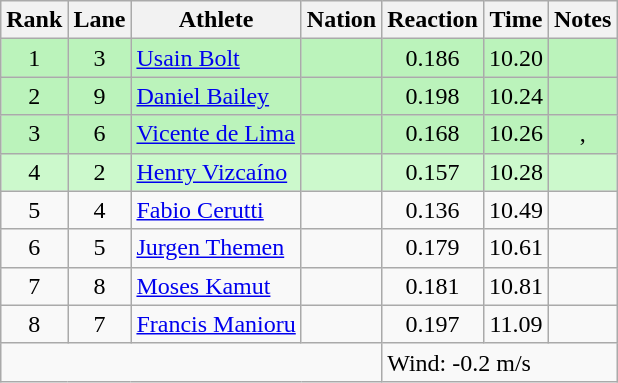<table class="wikitable sortable" style="text-align:center">
<tr>
<th>Rank</th>
<th>Lane</th>
<th>Athlete</th>
<th>Nation</th>
<th>Reaction</th>
<th>Time</th>
<th>Notes</th>
</tr>
<tr bgcolor=bbf3bb>
<td>1</td>
<td>3</td>
<td align="left"><a href='#'>Usain Bolt</a></td>
<td align="left"></td>
<td>0.186</td>
<td>10.20</td>
<td></td>
</tr>
<tr bgcolor=bbf3bb>
<td>2</td>
<td>9</td>
<td align="left"><a href='#'>Daniel Bailey</a></td>
<td align="left"></td>
<td>0.198</td>
<td>10.24</td>
<td></td>
</tr>
<tr bgcolor=bbf3bb>
<td>3</td>
<td>6</td>
<td align="left"><a href='#'>Vicente de Lima</a></td>
<td align="left"></td>
<td>0.168</td>
<td>10.26</td>
<td>, </td>
</tr>
<tr bgcolor=ccf9cc>
<td>4</td>
<td>2</td>
<td align="left"><a href='#'>Henry Vizcaíno</a></td>
<td align="left"></td>
<td>0.157</td>
<td>10.28</td>
<td></td>
</tr>
<tr>
<td>5</td>
<td>4</td>
<td align="left"><a href='#'>Fabio Cerutti</a></td>
<td align="left"></td>
<td>0.136</td>
<td>10.49</td>
<td></td>
</tr>
<tr>
<td>6</td>
<td>5</td>
<td align="left"><a href='#'>Jurgen Themen</a></td>
<td align="left"></td>
<td>0.179</td>
<td>10.61</td>
<td></td>
</tr>
<tr>
<td>7</td>
<td>8</td>
<td align="left"><a href='#'>Moses Kamut</a></td>
<td align="left"></td>
<td>0.181</td>
<td>10.81</td>
<td></td>
</tr>
<tr>
<td>8</td>
<td>7</td>
<td align="left"><a href='#'>Francis Manioru</a></td>
<td align="left"></td>
<td>0.197</td>
<td>11.09</td>
<td></td>
</tr>
<tr>
<td colspan=4></td>
<td colspan=4 align=left>Wind: -0.2 m/s</td>
</tr>
</table>
